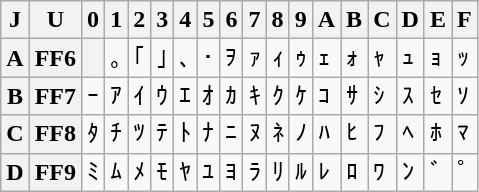<table class="wikitable">
<tr>
<th>J</th>
<th>U</th>
<th>0</th>
<th>1</th>
<th>2</th>
<th>3</th>
<th>4</th>
<th>5</th>
<th>6</th>
<th>7</th>
<th>8</th>
<th>9</th>
<th>A</th>
<th>B</th>
<th>C</th>
<th>D</th>
<th>E</th>
<th>F</th>
</tr>
<tr>
<th>A</th>
<th>FF6</th>
<td style="background-color: #f2f2f2"> </td>
<td>｡</td>
<td>｢</td>
<td>｣</td>
<td>､</td>
<td>･</td>
<td>ｦ</td>
<td>ｧ</td>
<td>ｨ</td>
<td>ｩ</td>
<td>ｪ</td>
<td>ｫ</td>
<td>ｬ</td>
<td>ｭ</td>
<td>ｮ</td>
<td>ｯ</td>
</tr>
<tr>
<th>B</th>
<th>FF7</th>
<td>ｰ</td>
<td>ｱ</td>
<td>ｲ</td>
<td>ｳ</td>
<td>ｴ</td>
<td>ｵ</td>
<td>ｶ</td>
<td>ｷ</td>
<td>ｸ</td>
<td>ｹ</td>
<td>ｺ</td>
<td>ｻ</td>
<td>ｼ</td>
<td>ｽ</td>
<td>ｾ</td>
<td>ｿ</td>
</tr>
<tr>
<th>C</th>
<th>FF8</th>
<td>ﾀ</td>
<td>ﾁ</td>
<td>ﾂ</td>
<td>ﾃ</td>
<td>ﾄ</td>
<td>ﾅ</td>
<td>ﾆ</td>
<td>ﾇ</td>
<td>ﾈ</td>
<td>ﾉ</td>
<td>ﾊ</td>
<td>ﾋ</td>
<td>ﾌ</td>
<td>ﾍ</td>
<td>ﾎ</td>
<td>ﾏ</td>
</tr>
<tr>
<th>D</th>
<th>FF9</th>
<td>ﾐ</td>
<td>ﾑ</td>
<td>ﾒ</td>
<td>ﾓ</td>
<td>ﾔ</td>
<td>ﾕ</td>
<td>ﾖ</td>
<td>ﾗ</td>
<td>ﾘ</td>
<td>ﾙ</td>
<td>ﾚ</td>
<td>ﾛ</td>
<td>ﾜ</td>
<td>ﾝ</td>
<td>ﾞ</td>
<td>ﾟ</td>
</tr>
</table>
